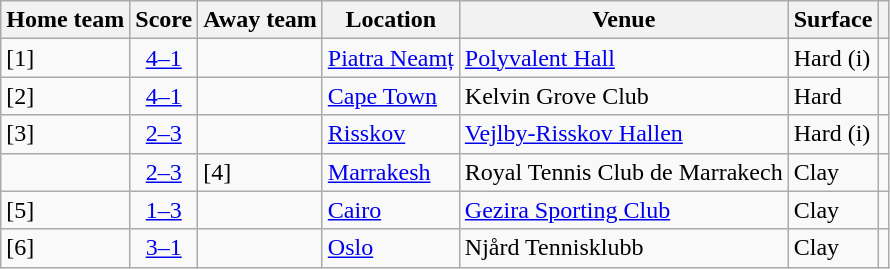<table class="wikitable">
<tr>
<th>Home team</th>
<th>Score</th>
<th>Away team</th>
<th>Location</th>
<th>Venue</th>
<th>Surface</th>
<th></th>
</tr>
<tr>
<td><strong></strong> [1]</td>
<td style="text-align:center;"><a href='#'>4–1</a></td>
<td></td>
<td><a href='#'>Piatra Neamț</a></td>
<td><a href='#'>Polyvalent Hall</a></td>
<td>Hard (i)</td>
<td></td>
</tr>
<tr>
<td><strong></strong> [2]</td>
<td style="text-align:center;"><a href='#'>4–1</a></td>
<td></td>
<td><a href='#'>Cape Town</a></td>
<td>Kelvin Grove Club</td>
<td>Hard</td>
<td></td>
</tr>
<tr>
<td> [3]</td>
<td style="text-align:center;"><a href='#'>2–3</a></td>
<td><strong></strong></td>
<td><a href='#'>Risskov</a></td>
<td><a href='#'>Vejlby-Risskov Hallen</a></td>
<td>Hard (i)</td>
<td></td>
</tr>
<tr>
<td></td>
<td style="text-align:center;"><a href='#'>2–3</a></td>
<td><strong></strong> [4]</td>
<td><a href='#'>Marrakesh</a></td>
<td>Royal Tennis Club de Marrakech</td>
<td>Clay</td>
<td></td>
</tr>
<tr>
<td> [5]</td>
<td style="text-align:center;"><a href='#'>1–3</a></td>
<td><strong></strong></td>
<td><a href='#'>Cairo</a></td>
<td><a href='#'>Gezira Sporting Club</a></td>
<td>Clay</td>
<td></td>
</tr>
<tr>
<td><strong></strong> [6]</td>
<td style="text-align:center;"><a href='#'>3–1</a></td>
<td></td>
<td><a href='#'>Oslo</a></td>
<td>Njård Tennisklubb</td>
<td>Clay</td>
<td></td>
</tr>
</table>
